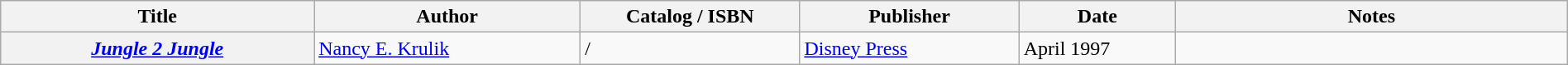<table class="wikitable sortable" style="width:100%;">
<tr>
<th width=20%>Title</th>
<th width=17%>Author</th>
<th width=14%>Catalog / ISBN</th>
<th width=14%>Publisher</th>
<th width=10%>Date</th>
<th width=25%>Notes</th>
</tr>
<tr>
<th><em><a href='#'>Jungle 2 Jungle</a></em></th>
<td><a href='#'>Nancy E. Krulik</a></td>
<td> / </td>
<td><a href='#'>Disney Press</a></td>
<td>April 1997</td>
<td></td>
</tr>
</table>
